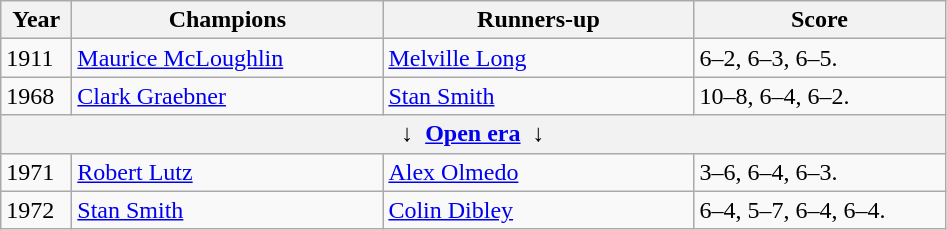<table class="wikitable">
<tr>
<th style="width:40px">Year</th>
<th style="width:200px">Champions</th>
<th style="width:200px">Runners-up</th>
<th style="width:160px" class="unsortable">Score</th>
</tr>
<tr>
<td>1911</td>
<td>  <a href='#'>Maurice McLoughlin</a></td>
<td> <a href='#'>Melville Long</a></td>
<td>6–2, 6–3, 6–5.</td>
</tr>
<tr>
<td>1968</td>
<td>  <a href='#'>Clark Graebner</a></td>
<td> <a href='#'>Stan Smith</a></td>
<td>10–8, 6–4, 6–2.</td>
</tr>
<tr>
<th colspan=4 align=center>↓  <a href='#'>Open era</a>  ↓</th>
</tr>
<tr>
<td>1971</td>
<td> <a href='#'>Robert Lutz</a></td>
<td>  <a href='#'>Alex Olmedo</a></td>
<td>3–6, 6–4, 6–3.</td>
</tr>
<tr>
<td>1972</td>
<td> <a href='#'>Stan Smith</a></td>
<td>  <a href='#'>Colin Dibley</a></td>
<td>6–4, 5–7, 6–4, 6–4.</td>
</tr>
</table>
